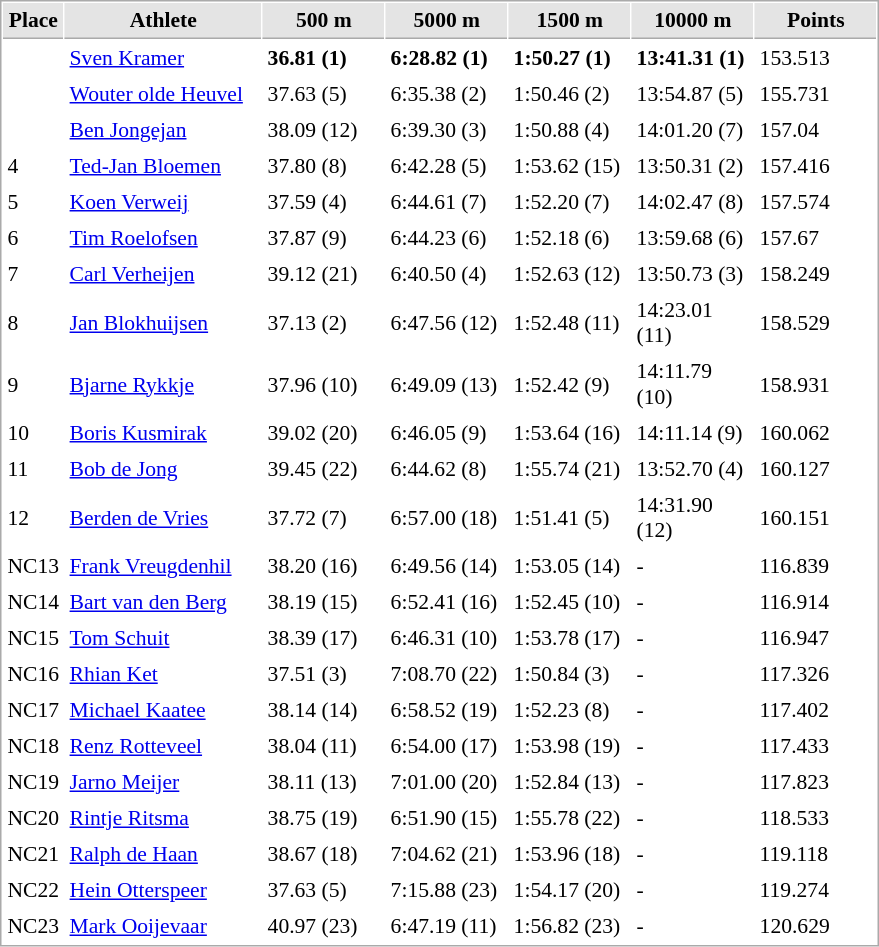<table cellspacing="1" cellpadding="3" style="border:1px solid #AAAAAA;font-size:90%">
<tr bgcolor="#E4E4E4">
<th style="border-bottom:1px solid #AAAAAA" width=15>Place</th>
<th style="border-bottom:1px solid #AAAAAA" width=125>Athlete</th>
<th style="border-bottom:1px solid #AAAAAA" width=75>500 m</th>
<th style="border-bottom:1px solid #AAAAAA" width=75>5000 m</th>
<th style="border-bottom:1px solid #AAAAAA" width=75>1500 m</th>
<th style="border-bottom:1px solid #AAAAAA" width=75>10000 m</th>
<th style="border-bottom:1px solid #AAAAAA" width=75>Points</th>
</tr>
<tr>
<td></td>
<td align=left><a href='#'>Sven Kramer</a></td>
<td><strong>36.81 (1)</strong></td>
<td><strong>6:28.82 (1)</strong></td>
<td><strong>1:50.27 (1)</strong></td>
<td><strong>13:41.31 (1)</strong></td>
<td>153.513</td>
</tr>
<tr>
<td></td>
<td align=left><a href='#'>Wouter olde Heuvel</a></td>
<td>37.63 (5)</td>
<td>6:35.38 (2)</td>
<td>1:50.46 (2)</td>
<td>13:54.87 (5)</td>
<td>155.731</td>
</tr>
<tr>
<td></td>
<td align=left><a href='#'>Ben Jongejan</a></td>
<td>38.09 (12)</td>
<td>6:39.30 (3)</td>
<td>1:50.88 (4)</td>
<td>14:01.20 (7)</td>
<td>157.04</td>
</tr>
<tr>
<td>4</td>
<td align=left><a href='#'>Ted-Jan Bloemen</a></td>
<td>37.80 (8)</td>
<td>6:42.28 (5)</td>
<td>1:53.62 (15)</td>
<td>13:50.31 (2)</td>
<td>157.416</td>
</tr>
<tr>
<td>5</td>
<td align=left><a href='#'>Koen Verweij</a></td>
<td>37.59 (4)</td>
<td>6:44.61 (7)</td>
<td>1:52.20 (7)</td>
<td>14:02.47 (8)</td>
<td>157.574</td>
</tr>
<tr>
<td>6</td>
<td align=left><a href='#'>Tim Roelofsen</a></td>
<td>37.87 (9)</td>
<td>6:44.23 (6)</td>
<td>1:52.18 (6)</td>
<td>13:59.68 (6)</td>
<td>157.67</td>
</tr>
<tr>
<td>7</td>
<td align=left><a href='#'>Carl Verheijen</a></td>
<td>39.12 (21)</td>
<td>6:40.50 (4)</td>
<td>1:52.63 (12)</td>
<td>13:50.73 (3)</td>
<td>158.249</td>
</tr>
<tr>
<td>8</td>
<td align=left><a href='#'>Jan Blokhuijsen</a></td>
<td>37.13 (2)</td>
<td>6:47.56 (12)</td>
<td>1:52.48 (11)</td>
<td>14:23.01 (11)</td>
<td>158.529</td>
</tr>
<tr>
<td>9</td>
<td align=left><a href='#'>Bjarne Rykkje</a></td>
<td>37.96 (10)</td>
<td>6:49.09 (13)</td>
<td>1:52.42 (9)</td>
<td>14:11.79 (10)</td>
<td>158.931</td>
</tr>
<tr>
<td>10</td>
<td align=left><a href='#'>Boris Kusmirak</a></td>
<td>39.02 (20)</td>
<td>6:46.05 (9)</td>
<td>1:53.64 (16)</td>
<td>14:11.14 (9)</td>
<td>160.062</td>
</tr>
<tr>
<td>11</td>
<td align=left><a href='#'>Bob de Jong</a></td>
<td>39.45 (22)</td>
<td>6:44.62 (8)</td>
<td>1:55.74 (21)</td>
<td>13:52.70 (4)</td>
<td>160.127</td>
</tr>
<tr>
<td>12</td>
<td align=left><a href='#'>Berden de Vries</a></td>
<td>37.72 (7)</td>
<td>6:57.00 (18)</td>
<td>1:51.41 (5)</td>
<td>14:31.90 (12)</td>
<td>160.151</td>
</tr>
<tr>
<td>NC13</td>
<td align=left><a href='#'>Frank Vreugdenhil</a></td>
<td>38.20 (16)</td>
<td>6:49.56 (14)</td>
<td>1:53.05 (14)</td>
<td>-</td>
<td>116.839</td>
</tr>
<tr>
<td>NC14</td>
<td align=left><a href='#'>Bart van den Berg</a></td>
<td>38.19 (15)</td>
<td>6:52.41 (16)</td>
<td>1:52.45 (10)</td>
<td>-</td>
<td>116.914</td>
</tr>
<tr>
<td>NC15</td>
<td align=left><a href='#'>Tom Schuit</a></td>
<td>38.39 (17)</td>
<td>6:46.31 (10)</td>
<td>1:53.78 (17)</td>
<td>-</td>
<td>116.947</td>
</tr>
<tr>
<td>NC16</td>
<td align=left><a href='#'>Rhian Ket</a></td>
<td>37.51 (3)</td>
<td>7:08.70 (22)</td>
<td>1:50.84 (3)</td>
<td>-</td>
<td>117.326</td>
</tr>
<tr>
<td>NC17</td>
<td align=left><a href='#'>Michael Kaatee</a></td>
<td>38.14 (14)</td>
<td>6:58.52 (19)</td>
<td>1:52.23 (8)</td>
<td>-</td>
<td>117.402</td>
</tr>
<tr>
<td>NC18</td>
<td align=left><a href='#'>Renz Rotteveel</a></td>
<td>38.04 (11)</td>
<td>6:54.00 (17)</td>
<td>1:53.98 (19)</td>
<td>-</td>
<td>117.433</td>
</tr>
<tr>
<td>NC19</td>
<td align=left><a href='#'>Jarno Meijer</a></td>
<td>38.11 (13)</td>
<td>7:01.00 (20)</td>
<td>1:52.84 (13)</td>
<td>-</td>
<td>117.823</td>
</tr>
<tr>
<td>NC20</td>
<td align=left><a href='#'>Rintje Ritsma</a></td>
<td>38.75 (19)</td>
<td>6:51.90 (15)</td>
<td>1:55.78 (22)</td>
<td>-</td>
<td>118.533</td>
</tr>
<tr>
<td>NC21</td>
<td align=left><a href='#'>Ralph de Haan</a></td>
<td>38.67 (18)</td>
<td>7:04.62 (21)</td>
<td>1:53.96 (18)</td>
<td>-</td>
<td>119.118</td>
</tr>
<tr>
<td>NC22</td>
<td align=left><a href='#'>Hein Otterspeer</a></td>
<td>37.63 (5)</td>
<td>7:15.88 (23)</td>
<td>1:54.17 (20)</td>
<td>-</td>
<td>119.274</td>
</tr>
<tr>
<td>NC23</td>
<td align=left><a href='#'>Mark Ooijevaar</a></td>
<td>40.97 (23)</td>
<td>6:47.19 (11)</td>
<td>1:56.82 (23)</td>
<td>-</td>
<td>120.629</td>
</tr>
</table>
